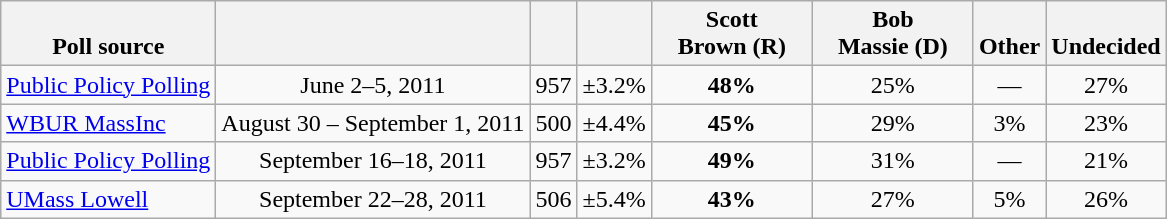<table class="wikitable" style="text-align:center">
<tr valign= bottom>
<th>Poll source</th>
<th></th>
<th></th>
<th></th>
<th style="width:100px;">Scott<br>Brown (R)</th>
<th style="width:100px;">Bob<br>Massie (D)</th>
<th>Other</th>
<th>Undecided</th>
</tr>
<tr>
<td align=left><a href='#'>Public Policy Polling</a></td>
<td>June 2–5, 2011</td>
<td>957</td>
<td>±3.2%</td>
<td><strong>48%</strong></td>
<td>25%</td>
<td>—</td>
<td>27%</td>
</tr>
<tr>
<td align=left><a href='#'>WBUR MassInc</a></td>
<td>August 30 – September 1, 2011</td>
<td>500</td>
<td>±4.4%</td>
<td><strong>45%</strong></td>
<td>29%</td>
<td>3%</td>
<td>23%</td>
</tr>
<tr>
<td align=left><a href='#'>Public Policy Polling</a></td>
<td>September 16–18, 2011</td>
<td>957</td>
<td>±3.2%</td>
<td><strong>49%</strong></td>
<td>31%</td>
<td>—</td>
<td>21%</td>
</tr>
<tr>
<td align=left><a href='#'>UMass Lowell</a></td>
<td>September 22–28, 2011</td>
<td>506</td>
<td>±5.4%</td>
<td><strong>43%</strong></td>
<td>27%</td>
<td>5%</td>
<td>26%</td>
</tr>
</table>
